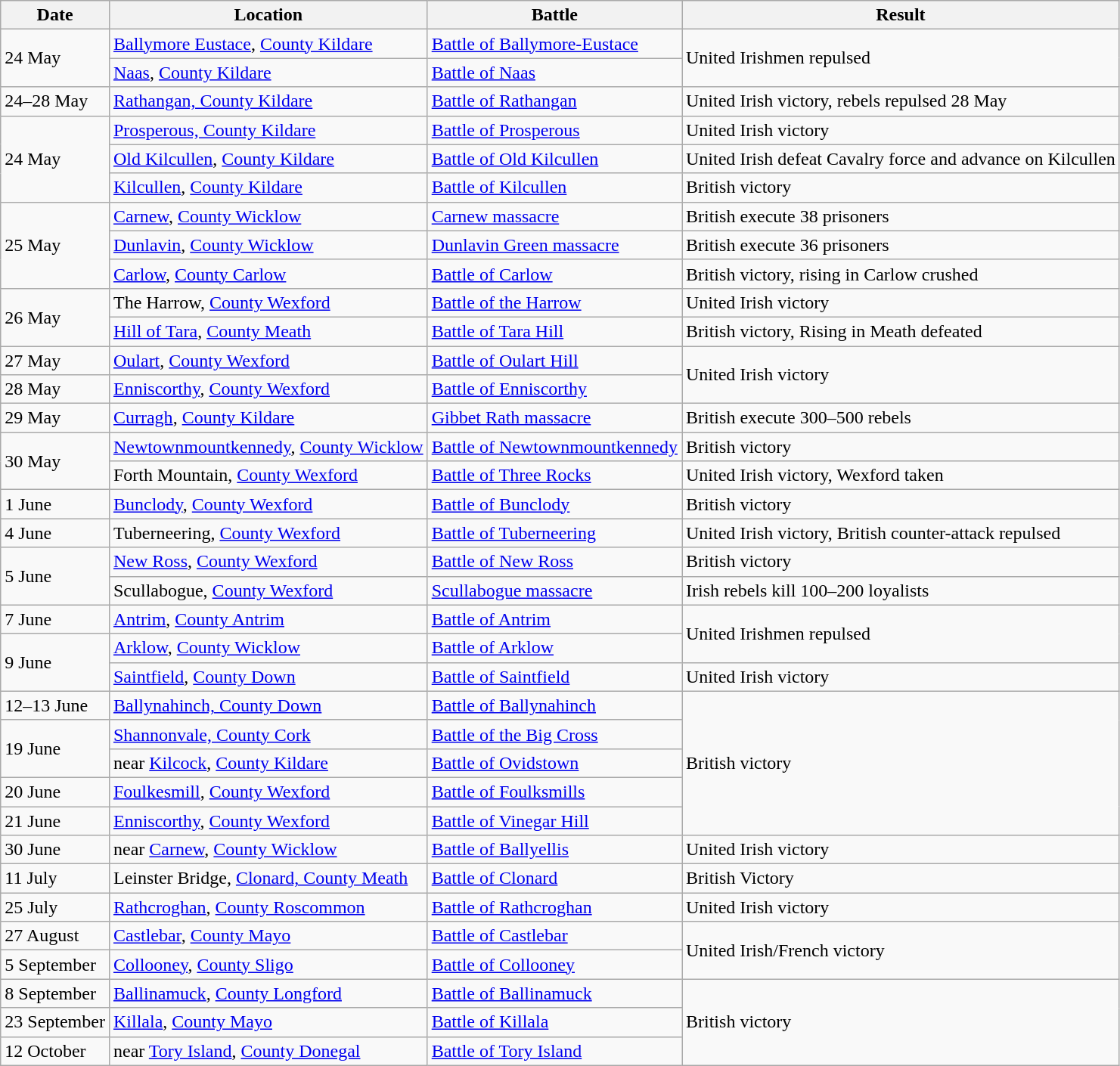<table class="wikitable sortable">
<tr>
<th>Date</th>
<th>Location</th>
<th>Battle</th>
<th>Result</th>
</tr>
<tr>
<td rowspan="2">24 May</td>
<td><a href='#'>Ballymore Eustace</a>, <a href='#'>County Kildare</a></td>
<td><a href='#'>Battle of Ballymore-Eustace</a></td>
<td rowspan="2">United Irishmen repulsed</td>
</tr>
<tr>
<td><a href='#'>Naas</a>, <a href='#'>County Kildare</a></td>
<td><a href='#'>Battle of Naas</a></td>
</tr>
<tr>
<td>24–28 May</td>
<td><a href='#'>Rathangan, County Kildare</a></td>
<td><a href='#'>Battle of Rathangan</a></td>
<td>United Irish victory, rebels repulsed 28 May</td>
</tr>
<tr>
<td rowspan="3">24 May</td>
<td><a href='#'>Prosperous, County Kildare</a></td>
<td><a href='#'>Battle of Prosperous</a></td>
<td>United Irish victory</td>
</tr>
<tr>
<td><a href='#'>Old Kilcullen</a>, <a href='#'>County Kildare</a></td>
<td><a href='#'>Battle of Old Kilcullen</a></td>
<td>United Irish defeat Cavalry force and advance on Kilcullen</td>
</tr>
<tr>
<td><a href='#'>Kilcullen</a>, <a href='#'>County Kildare</a></td>
<td><a href='#'>Battle of Kilcullen</a></td>
<td>British victory</td>
</tr>
<tr>
<td rowspan="3">25 May</td>
<td><a href='#'>Carnew</a>, <a href='#'>County Wicklow</a></td>
<td><a href='#'>Carnew massacre</a></td>
<td>British execute 38 prisoners</td>
</tr>
<tr>
<td><a href='#'>Dunlavin</a>, <a href='#'>County Wicklow</a></td>
<td><a href='#'>Dunlavin Green massacre</a></td>
<td>British execute 36 prisoners</td>
</tr>
<tr>
<td><a href='#'>Carlow</a>, <a href='#'>County Carlow</a></td>
<td><a href='#'>Battle of Carlow</a></td>
<td>British victory, rising in Carlow crushed</td>
</tr>
<tr>
<td rowspan="2">26 May</td>
<td>The Harrow, <a href='#'>County Wexford</a></td>
<td><a href='#'>Battle of the Harrow</a></td>
<td>United Irish victory</td>
</tr>
<tr>
<td><a href='#'>Hill of Tara</a>, <a href='#'>County Meath</a></td>
<td><a href='#'>Battle of Tara Hill</a></td>
<td>British victory, Rising in Meath defeated</td>
</tr>
<tr>
<td>27 May</td>
<td><a href='#'>Oulart</a>, <a href='#'>County Wexford</a></td>
<td><a href='#'>Battle of Oulart Hill</a></td>
<td rowspan="2">United Irish victory</td>
</tr>
<tr>
<td>28 May</td>
<td><a href='#'>Enniscorthy</a>, <a href='#'>County Wexford</a></td>
<td><a href='#'>Battle of Enniscorthy</a></td>
</tr>
<tr>
<td>29 May</td>
<td><a href='#'>Curragh</a>, <a href='#'>County Kildare</a></td>
<td><a href='#'>Gibbet Rath massacre</a></td>
<td>British execute 300–500 rebels</td>
</tr>
<tr>
<td rowspan="2">30 May</td>
<td><a href='#'>Newtownmountkennedy</a>, <a href='#'>County Wicklow</a></td>
<td><a href='#'>Battle of Newtownmountkennedy</a></td>
<td>British victory</td>
</tr>
<tr>
<td>Forth Mountain, <a href='#'>County Wexford</a></td>
<td><a href='#'>Battle of Three Rocks</a></td>
<td>United Irish victory, Wexford taken</td>
</tr>
<tr>
<td>1 June</td>
<td><a href='#'>Bunclody</a>, <a href='#'>County Wexford</a></td>
<td><a href='#'>Battle of Bunclody</a></td>
<td>British victory</td>
</tr>
<tr>
<td>4 June</td>
<td>Tuberneering, <a href='#'>County Wexford</a></td>
<td><a href='#'>Battle of Tuberneering</a></td>
<td>United Irish victory, British counter-attack repulsed</td>
</tr>
<tr>
<td rowspan="2">5 June</td>
<td><a href='#'>New Ross</a>, <a href='#'>County Wexford</a></td>
<td><a href='#'>Battle of New Ross</a></td>
<td>British victory</td>
</tr>
<tr>
<td>Scullabogue, <a href='#'>County Wexford</a></td>
<td><a href='#'>Scullabogue massacre</a></td>
<td>Irish rebels kill 100–200 loyalists</td>
</tr>
<tr>
<td>7 June</td>
<td><a href='#'>Antrim</a>, <a href='#'>County Antrim</a></td>
<td><a href='#'>Battle of Antrim</a></td>
<td rowspan="2">United Irishmen repulsed</td>
</tr>
<tr>
<td rowspan="2">9 June</td>
<td><a href='#'>Arklow</a>, <a href='#'>County Wicklow</a></td>
<td><a href='#'>Battle of Arklow</a></td>
</tr>
<tr>
<td><a href='#'>Saintfield</a>, <a href='#'>County Down</a></td>
<td><a href='#'>Battle of Saintfield</a></td>
<td>United Irish victory</td>
</tr>
<tr>
<td>12–13 June</td>
<td><a href='#'>Ballynahinch, County Down</a></td>
<td><a href='#'>Battle of Ballynahinch</a></td>
<td rowspan="5">British victory</td>
</tr>
<tr>
<td rowspan="2">19 June</td>
<td><a href='#'>Shannonvale, County Cork</a></td>
<td><a href='#'>Battle of the Big Cross</a></td>
</tr>
<tr>
<td>near <a href='#'>Kilcock</a>, <a href='#'>County Kildare</a></td>
<td><a href='#'>Battle of Ovidstown</a></td>
</tr>
<tr>
<td>20 June</td>
<td><a href='#'>Foulkesmill</a>, <a href='#'>County Wexford</a></td>
<td><a href='#'>Battle of Foulksmills</a></td>
</tr>
<tr>
<td>21 June</td>
<td><a href='#'>Enniscorthy</a>, <a href='#'>County Wexford</a></td>
<td><a href='#'>Battle of Vinegar Hill</a></td>
</tr>
<tr>
<td>30 June</td>
<td>near <a href='#'>Carnew</a>, <a href='#'>County Wicklow</a></td>
<td><a href='#'>Battle of Ballyellis</a></td>
<td>United Irish victory</td>
</tr>
<tr>
<td>11 July</td>
<td>Leinster Bridge, <a href='#'>Clonard, County Meath</a></td>
<td><a href='#'>Battle of Clonard</a></td>
<td>British Victory</td>
</tr>
<tr>
<td>25 July</td>
<td><a href='#'>Rathcroghan</a>, <a href='#'>County Roscommon</a></td>
<td><a href='#'>Battle of Rathcroghan</a></td>
<td>United Irish victory</td>
</tr>
<tr>
<td>27 August</td>
<td><a href='#'>Castlebar</a>, <a href='#'>County Mayo</a></td>
<td><a href='#'>Battle of Castlebar</a></td>
<td rowspan="2">United Irish/French victory</td>
</tr>
<tr>
<td>5 September</td>
<td><a href='#'>Collooney</a>, <a href='#'>County Sligo</a></td>
<td><a href='#'>Battle of Collooney</a></td>
</tr>
<tr>
<td>8 September</td>
<td><a href='#'>Ballinamuck</a>, <a href='#'>County Longford</a></td>
<td><a href='#'>Battle of Ballinamuck</a></td>
<td rowspan="3">British victory</td>
</tr>
<tr>
<td>23 September</td>
<td><a href='#'>Killala</a>, <a href='#'>County Mayo</a></td>
<td><a href='#'>Battle of Killala</a></td>
</tr>
<tr>
<td>12 October</td>
<td>near <a href='#'>Tory Island</a>, <a href='#'>County Donegal</a></td>
<td><a href='#'>Battle of Tory Island</a></td>
</tr>
</table>
